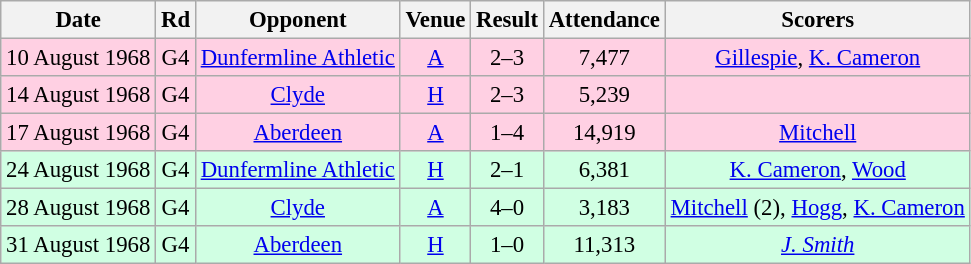<table class="wikitable sortable" style="font-size:95%; text-align:center">
<tr>
<th>Date</th>
<th>Rd</th>
<th>Opponent</th>
<th>Venue</th>
<th>Result</th>
<th>Attendance</th>
<th>Scorers</th>
</tr>
<tr bgcolor = "#ffd0e3">
<td>10 August 1968</td>
<td>G4</td>
<td><a href='#'>Dunfermline Athletic</a></td>
<td><a href='#'>A</a></td>
<td>2–3</td>
<td>7,477</td>
<td><a href='#'>Gillespie</a>, <a href='#'>K. Cameron</a></td>
</tr>
<tr bgcolor = "#ffd0e3">
<td>14 August 1968</td>
<td>G4</td>
<td><a href='#'>Clyde</a></td>
<td><a href='#'>H</a></td>
<td>2–3</td>
<td>5,239</td>
<td></td>
</tr>
<tr bgcolor = "#ffd0e3">
<td>17 August 1968</td>
<td>G4</td>
<td><a href='#'>Aberdeen</a></td>
<td><a href='#'>A</a></td>
<td>1–4</td>
<td>14,919</td>
<td><a href='#'>Mitchell</a></td>
</tr>
<tr bgcolor = "#d0ffe3">
<td>24 August 1968</td>
<td>G4</td>
<td><a href='#'>Dunfermline Athletic</a></td>
<td><a href='#'>H</a></td>
<td>2–1</td>
<td>6,381</td>
<td><a href='#'>K. Cameron</a>, <a href='#'>Wood</a></td>
</tr>
<tr bgcolor = "#d0ffe3">
<td>28 August 1968</td>
<td>G4</td>
<td><a href='#'>Clyde</a></td>
<td><a href='#'>A</a></td>
<td>4–0</td>
<td>3,183</td>
<td><a href='#'>Mitchell</a> (2), <a href='#'>Hogg</a>, <a href='#'>K. Cameron</a></td>
</tr>
<tr bgcolor = "#d0ffe3">
<td>31 August 1968</td>
<td>G4</td>
<td><a href='#'>Aberdeen</a></td>
<td><a href='#'>H</a></td>
<td>1–0</td>
<td>11,313</td>
<td><em><a href='#'>J. Smith</a></em></td>
</tr>
</table>
